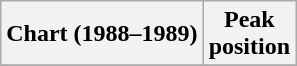<table class="wikitable sortable">
<tr>
<th align="left">Chart (1988–1989)</th>
<th align="center">Peak<br>position</th>
</tr>
<tr>
</tr>
</table>
